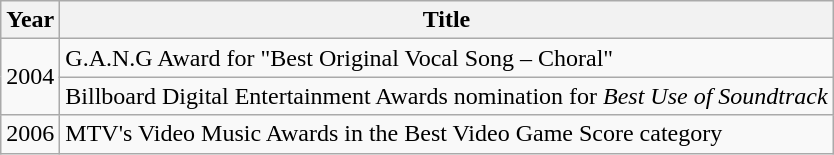<table class="wikitable">
<tr>
<th>Year</th>
<th>Title</th>
</tr>
<tr>
<td rowspan="2">2004</td>
<td>G.A.N.G Award for "Best Original Vocal Song – Choral"</td>
</tr>
<tr>
<td>Billboard Digital Entertainment Awards nomination for <em>Best Use of Soundtrack</em></td>
</tr>
<tr>
<td>2006</td>
<td>MTV's Video Music Awards in the Best Video Game Score category</td>
</tr>
</table>
